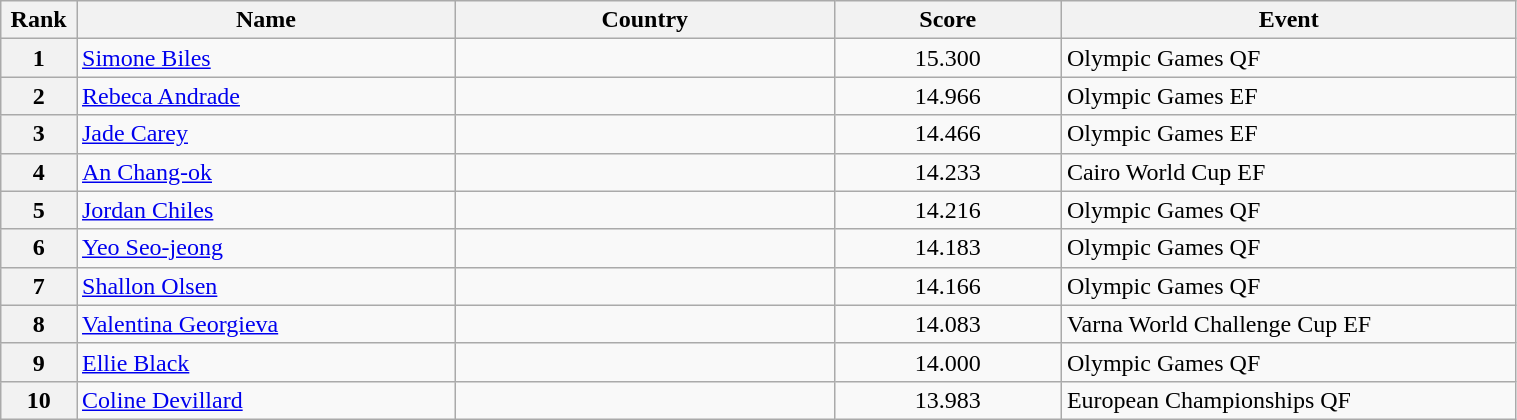<table class="wikitable sortable" style="width:80%;">
<tr>
<th style="text-align:center; width:5%;">Rank</th>
<th style="text-align:center; width:25%;">Name</th>
<th style="text-align:center; width:25%;">Country</th>
<th style="text-align:center; width:15%;">Score</th>
<th style="text-align:center; width:30%;">Event</th>
</tr>
<tr>
<th>1</th>
<td><a href='#'>Simone Biles</a></td>
<td></td>
<td align="center">15.300</td>
<td>Olympic Games QF</td>
</tr>
<tr>
<th>2</th>
<td><a href='#'>Rebeca Andrade</a></td>
<td></td>
<td align="center">14.966</td>
<td>Olympic Games EF</td>
</tr>
<tr>
<th>3</th>
<td><a href='#'>Jade Carey</a></td>
<td></td>
<td align="center">14.466</td>
<td>Olympic Games EF</td>
</tr>
<tr>
<th>4</th>
<td><a href='#'>An Chang-ok</a></td>
<td></td>
<td align="center">14.233</td>
<td>Cairo World Cup EF</td>
</tr>
<tr>
<th>5</th>
<td><a href='#'>Jordan Chiles</a></td>
<td></td>
<td align="center">14.216</td>
<td>Olympic Games QF</td>
</tr>
<tr>
<th>6</th>
<td><a href='#'>Yeo Seo-jeong</a></td>
<td></td>
<td align="center">14.183</td>
<td>Olympic Games QF</td>
</tr>
<tr>
<th>7</th>
<td><a href='#'>Shallon Olsen</a></td>
<td></td>
<td align="center">14.166</td>
<td>Olympic Games QF</td>
</tr>
<tr>
<th>8</th>
<td><a href='#'>Valentina Georgieva</a></td>
<td></td>
<td align="center">14.083</td>
<td>Varna World Challenge Cup EF</td>
</tr>
<tr>
<th>9</th>
<td><a href='#'>Ellie Black</a></td>
<td></td>
<td align="center">14.000</td>
<td>Olympic Games QF</td>
</tr>
<tr>
<th>10</th>
<td><a href='#'>Coline Devillard</a></td>
<td></td>
<td align="center">13.983</td>
<td>European Championships QF</td>
</tr>
</table>
